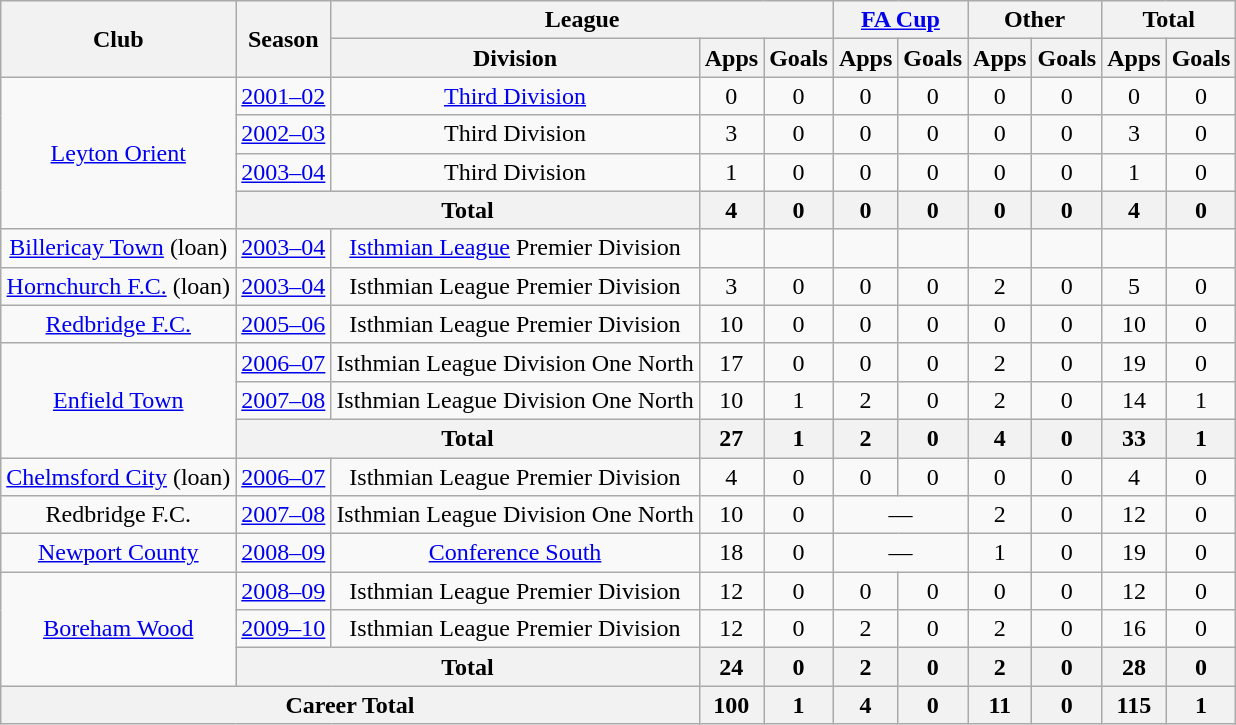<table class="wikitable" style=text-align:center>
<tr>
<th rowspan=2>Club</th>
<th rowspan=2>Season</th>
<th colspan=3>League</th>
<th colspan=2><a href='#'>FA Cup</a></th>
<th colspan=2>Other</th>
<th colspan=2>Total</th>
</tr>
<tr>
<th>Division</th>
<th>Apps</th>
<th>Goals</th>
<th>Apps</th>
<th>Goals</th>
<th>Apps</th>
<th>Goals</th>
<th>Apps</th>
<th>Goals</th>
</tr>
<tr>
<td rowspan=4><a href='#'>Leyton Orient</a></td>
<td><a href='#'>2001–02</a></td>
<td><a href='#'>Third Division</a></td>
<td>0</td>
<td>0</td>
<td>0</td>
<td>0</td>
<td>0</td>
<td>0</td>
<td>0</td>
<td>0</td>
</tr>
<tr>
<td><a href='#'>2002–03</a></td>
<td>Third Division</td>
<td>3</td>
<td>0</td>
<td>0</td>
<td>0</td>
<td>0</td>
<td>0</td>
<td>3</td>
<td>0</td>
</tr>
<tr>
<td><a href='#'>2003–04</a></td>
<td>Third Division</td>
<td>1</td>
<td>0</td>
<td>0</td>
<td>0</td>
<td>0</td>
<td>0</td>
<td>1</td>
<td>0</td>
</tr>
<tr>
<th colspan="2">Total</th>
<th>4</th>
<th>0</th>
<th>0</th>
<th>0</th>
<th>0</th>
<th>0</th>
<th>4</th>
<th>0</th>
</tr>
<tr>
<td><a href='#'>Billericay Town</a> (loan)</td>
<td><a href='#'>2003–04</a></td>
<td><a href='#'>Isthmian League</a> Premier Division</td>
<td></td>
<td></td>
<td></td>
<td></td>
<td></td>
<td></td>
<td></td>
<td></td>
</tr>
<tr>
<td><a href='#'>Hornchurch F.C.</a> (loan)</td>
<td><a href='#'>2003–04</a></td>
<td>Isthmian League Premier Division</td>
<td>3</td>
<td>0</td>
<td>0</td>
<td>0</td>
<td>2</td>
<td>0</td>
<td>5</td>
<td>0</td>
</tr>
<tr>
<td><a href='#'>Redbridge F.C.</a></td>
<td><a href='#'>2005–06</a></td>
<td>Isthmian League Premier Division</td>
<td>10</td>
<td>0</td>
<td>0</td>
<td>0</td>
<td>0</td>
<td>0</td>
<td>10</td>
<td>0</td>
</tr>
<tr>
<td rowspan="3"><a href='#'>Enfield Town</a></td>
<td><a href='#'>2006–07</a></td>
<td>Isthmian League Division One North</td>
<td>17</td>
<td>0</td>
<td>0</td>
<td>0</td>
<td>2</td>
<td>0</td>
<td>19</td>
<td>0</td>
</tr>
<tr>
<td><a href='#'>2007–08</a></td>
<td>Isthmian League Division One North</td>
<td>10</td>
<td>1</td>
<td>2</td>
<td>0</td>
<td>2</td>
<td>0</td>
<td>14</td>
<td>1</td>
</tr>
<tr>
<th colspan="2">Total</th>
<th>27</th>
<th>1</th>
<th>2</th>
<th>0</th>
<th>4</th>
<th>0</th>
<th>33</th>
<th>1</th>
</tr>
<tr>
<td><a href='#'>Chelmsford City</a> (loan)</td>
<td><a href='#'>2006–07</a></td>
<td>Isthmian League Premier Division</td>
<td>4</td>
<td>0</td>
<td>0</td>
<td>0</td>
<td>0</td>
<td>0</td>
<td>4</td>
<td>0</td>
</tr>
<tr>
<td>Redbridge F.C.</td>
<td><a href='#'>2007–08</a></td>
<td>Isthmian League Division One North</td>
<td>10</td>
<td>0</td>
<td colspan="2">—</td>
<td>2</td>
<td>0</td>
<td>12</td>
<td>0</td>
</tr>
<tr>
<td><a href='#'>Newport County</a></td>
<td><a href='#'>2008–09</a></td>
<td><a href='#'>Conference South</a></td>
<td>18</td>
<td>0</td>
<td colspan="2">—</td>
<td>1</td>
<td>0</td>
<td>19</td>
<td>0</td>
</tr>
<tr>
<td rowspan="3"><a href='#'>Boreham Wood</a></td>
<td><a href='#'>2008–09</a></td>
<td>Isthmian League Premier Division</td>
<td>12</td>
<td>0</td>
<td>0</td>
<td>0</td>
<td>0</td>
<td>0</td>
<td>12</td>
<td>0</td>
</tr>
<tr>
<td><a href='#'>2009–10</a></td>
<td>Isthmian League Premier Division</td>
<td>12</td>
<td>0</td>
<td>2</td>
<td>0</td>
<td>2</td>
<td>0</td>
<td>16</td>
<td>0</td>
</tr>
<tr>
<th colspan="2">Total</th>
<th>24</th>
<th>0</th>
<th>2</th>
<th>0</th>
<th>2</th>
<th>0</th>
<th>28</th>
<th>0</th>
</tr>
<tr>
<th colspan="3">Career Total</th>
<th>100</th>
<th>1</th>
<th>4</th>
<th>0</th>
<th>11</th>
<th>0</th>
<th>115</th>
<th>1</th>
</tr>
</table>
